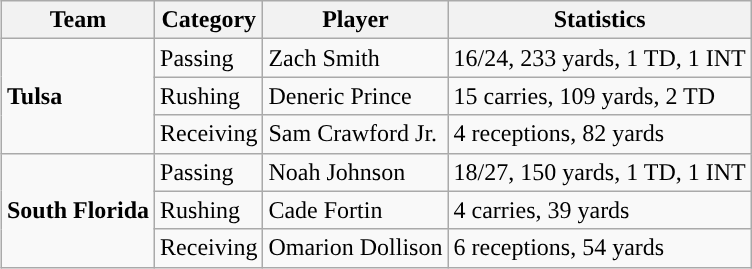<table class="wikitable" style="float: right;">
<tr>
<th>Team</th>
<th>Category</th>
<th>Player</th>
<th>Statistics</th>
</tr>
<tr>
<td rowspan=3><strong>Tulsa</strong></td>
<td>Passing</td>
<td>Zach Smith</td>
<td>16/24, 233 yards, 1 TD, 1 INT</td>
</tr>
<tr>
<td>Rushing</td>
<td>Deneric Prince</td>
<td>15 carries, 109 yards, 2 TD</td>
</tr>
<tr>
<td>Receiving</td>
<td>Sam Crawford Jr.</td>
<td>4 receptions, 82 yards</td>
</tr>
<tr>
<td rowspan=3><strong>South Florida</strong></td>
<td>Passing</td>
<td>Noah Johnson</td>
<td>18/27, 150 yards, 1 TD, 1 INT</td>
</tr>
<tr>
<td>Rushing</td>
<td>Cade Fortin</td>
<td>4 carries, 39 yards</td>
</tr>
<tr>
<td>Receiving</td>
<td>Omarion Dollison</td>
<td>6 receptions, 54 yards</td>
</tr>
</table>
